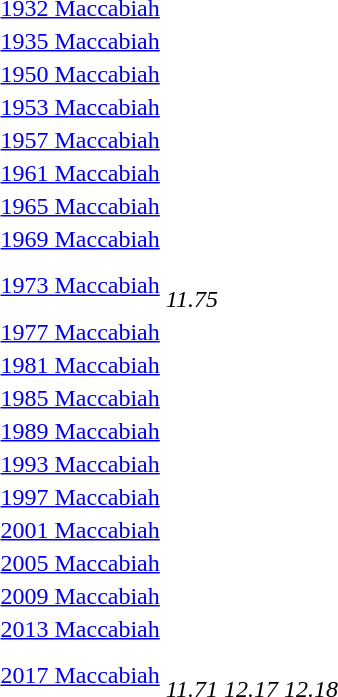<table>
<tr valign="top">
<td><a href='#'>1932 Maccabiah</a></td>
<td></td>
<td></td>
<td></td>
</tr>
<tr>
<td><a href='#'>1935 Maccabiah</a></td>
<td></td>
<td></td>
<td></td>
</tr>
<tr>
<td><a href='#'>1950 Maccabiah</a></td>
<td></td>
<td></td>
<td></td>
</tr>
<tr>
<td><a href='#'>1953 Maccabiah</a></td>
<td></td>
<td></td>
<td></td>
</tr>
<tr>
<td><a href='#'>1957 Maccabiah</a></td>
<td></td>
<td></td>
<td></td>
</tr>
<tr>
<td><a href='#'>1961 Maccabiah</a></td>
<td></td>
<td></td>
<td></td>
</tr>
<tr>
<td><a href='#'>1965 Maccabiah</a></td>
<td></td>
<td></td>
<td></td>
</tr>
<tr>
<td><a href='#'>1969 Maccabiah</a></td>
<td></td>
<td></td>
<td></td>
</tr>
<tr>
<td><a href='#'>1973 Maccabiah</a></td>
<td><br><em>11.75 </em></td>
<td></td>
<td></td>
</tr>
<tr>
<td><a href='#'>1977 Maccabiah</a></td>
<td></td>
<td></td>
<td></td>
</tr>
<tr>
<td><a href='#'>1981 Maccabiah</a></td>
<td></td>
<td></td>
<td></td>
</tr>
<tr>
<td><a href='#'>1985 Maccabiah</a></td>
<td></td>
<td></td>
<td></td>
</tr>
<tr>
<td><a href='#'>1989 Maccabiah</a></td>
<td></td>
<td></td>
<td></td>
</tr>
<tr>
<td><a href='#'>1993 Maccabiah</a></td>
<td></td>
<td></td>
<td></td>
</tr>
<tr>
<td><a href='#'>1997 Maccabiah</a></td>
<td></td>
<td></td>
<td></td>
</tr>
<tr>
<td><a href='#'>2001 Maccabiah</a></td>
<td></td>
<td></td>
<td></td>
</tr>
<tr>
<td><a href='#'>2005 Maccabiah</a></td>
<td></td>
<td></td>
<td></td>
</tr>
<tr>
<td><a href='#'>2009 Maccabiah</a></td>
<td></td>
<td></td>
<td></td>
</tr>
<tr>
<td><a href='#'>2013 Maccabiah</a></td>
<td></td>
<td></td>
<td></td>
</tr>
<tr>
<td><a href='#'>2017 Maccabiah</a></td>
<td><br><em>11.71 </em></td>
<td><br><em>12.17</em></td>
<td><br><em>12.18</em></td>
</tr>
</table>
